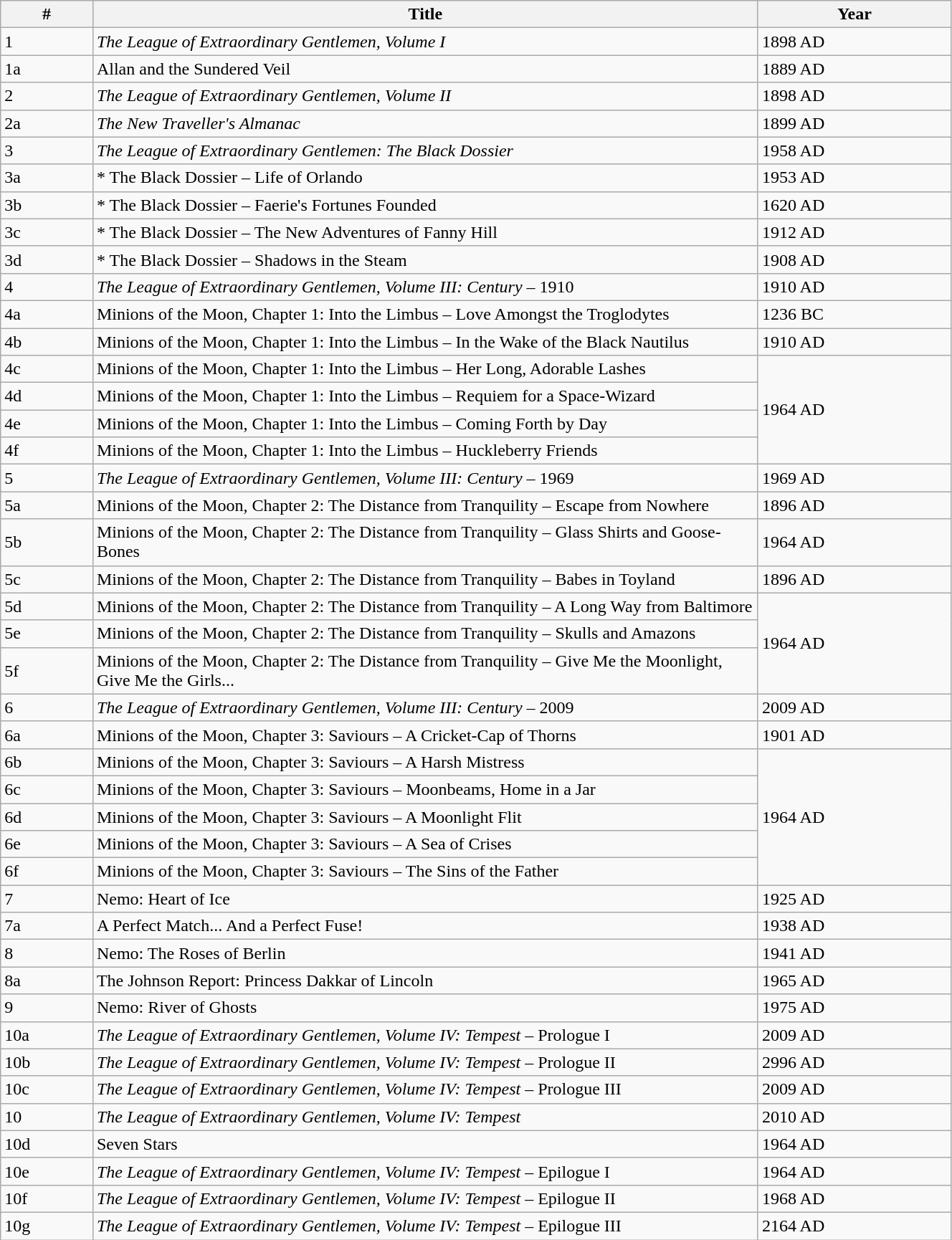<table class="wikitable sortable" width=70%>
<tr>
<th align="center">#</th>
<th align="left" width="70%">Title</th>
<th align="center">Year</th>
</tr>
<tr>
<td>1</td>
<td><em>The League of Extraordinary Gentlemen, Volume I</em></td>
<td>1898 AD</td>
</tr>
<tr>
<td>1a</td>
<td>Allan and the Sundered Veil</td>
<td>1889 AD</td>
</tr>
<tr>
<td>2</td>
<td><em>The League of Extraordinary Gentlemen, Volume II</em></td>
<td>1898 AD</td>
</tr>
<tr>
<td>2a</td>
<td><em>The New Traveller's Almanac</em></td>
<td>1899 AD</td>
</tr>
<tr>
<td>3</td>
<td><em>The League of Extraordinary Gentlemen: The Black Dossier</em></td>
<td>1958 AD</td>
</tr>
<tr>
<td>3a</td>
<td>* The Black Dossier – Life of Orlando</td>
<td>1953 AD</td>
</tr>
<tr>
<td>3b</td>
<td>* The Black Dossier – Faerie's Fortunes Founded</td>
<td>1620 AD</td>
</tr>
<tr>
<td>3c</td>
<td>* The Black Dossier – The New Adventures of Fanny Hill</td>
<td>1912 AD</td>
</tr>
<tr>
<td>3d</td>
<td>* The Black Dossier – Shadows in the Steam</td>
<td>1908 AD</td>
</tr>
<tr>
<td>4</td>
<td><em>The League of Extraordinary Gentlemen, Volume III: Century</em> – 1910</td>
<td>1910 AD</td>
</tr>
<tr>
<td>4a</td>
<td>Minions of the Moon, Chapter 1: Into the Limbus – Love Amongst the Troglodytes</td>
<td>1236 BC</td>
</tr>
<tr>
<td>4b</td>
<td>Minions of the Moon, Chapter 1: Into the Limbus – In the Wake of the Black Nautilus</td>
<td>1910 AD</td>
</tr>
<tr>
<td>4c</td>
<td>Minions of the Moon, Chapter 1: Into the Limbus – Her Long, Adorable Lashes</td>
<td rowspan=4>1964 AD</td>
</tr>
<tr>
<td>4d</td>
<td>Minions of the Moon, Chapter 1: Into the Limbus – Requiem for a Space-Wizard</td>
</tr>
<tr>
<td>4e</td>
<td>Minions of the Moon, Chapter 1: Into the Limbus – Coming Forth by Day</td>
</tr>
<tr>
<td>4f</td>
<td>Minions of the Moon, Chapter 1: Into the Limbus – Huckleberry Friends</td>
</tr>
<tr>
<td>5</td>
<td><em>The League of Extraordinary Gentlemen, Volume III: Century</em> – 1969</td>
<td>1969 AD</td>
</tr>
<tr>
<td>5a</td>
<td>Minions of the Moon, Chapter 2: The Distance from Tranquility – Escape from Nowhere</td>
<td>1896 AD</td>
</tr>
<tr>
<td>5b</td>
<td>Minions of the Moon, Chapter 2: The Distance from Tranquility – Glass Shirts and Goose-Bones</td>
<td>1964 AD</td>
</tr>
<tr>
<td>5c</td>
<td>Minions of the Moon, Chapter 2: The Distance from Tranquility – Babes in Toyland</td>
<td>1896 AD</td>
</tr>
<tr>
<td>5d</td>
<td>Minions of the Moon, Chapter 2: The Distance from Tranquility – A Long Way from Baltimore</td>
<td rowspan=3>1964 AD</td>
</tr>
<tr>
<td>5e</td>
<td>Minions of the Moon, Chapter 2: The Distance from Tranquility – Skulls and Amazons</td>
</tr>
<tr>
<td>5f</td>
<td>Minions of the Moon, Chapter 2: The Distance from Tranquility – Give Me the Moonlight, Give Me the Girls...</td>
</tr>
<tr>
<td>6</td>
<td><em>The League of Extraordinary Gentlemen, Volume III: Century</em> – 2009</td>
<td>2009 AD</td>
</tr>
<tr>
<td>6a</td>
<td>Minions of the Moon, Chapter 3: Saviours – A Cricket-Cap of Thorns</td>
<td>1901 AD</td>
</tr>
<tr>
<td>6b</td>
<td>Minions of the Moon, Chapter 3: Saviours – A Harsh Mistress</td>
<td rowspan=5>1964 AD</td>
</tr>
<tr>
<td>6c</td>
<td>Minions of the Moon, Chapter 3: Saviours – Moonbeams, Home in a Jar</td>
</tr>
<tr>
<td>6d</td>
<td>Minions of the Moon, Chapter 3: Saviours – A Moonlight Flit</td>
</tr>
<tr>
<td>6e</td>
<td>Minions of the Moon, Chapter 3: Saviours – A Sea of Crises</td>
</tr>
<tr>
<td>6f</td>
<td>Minions of the Moon, Chapter 3: Saviours – The Sins of the Father</td>
</tr>
<tr>
<td>7</td>
<td>Nemo: Heart of Ice</td>
<td>1925 AD</td>
</tr>
<tr>
<td>7a</td>
<td>A Perfect Match... And a Perfect Fuse!</td>
<td>1938 AD</td>
</tr>
<tr>
<td>8</td>
<td>Nemo: The Roses of Berlin</td>
<td>1941 AD</td>
</tr>
<tr>
<td>8a</td>
<td>The Johnson Report: Princess Dakkar of Lincoln</td>
<td>1965 AD</td>
</tr>
<tr>
<td>9</td>
<td>Nemo: River of Ghosts</td>
<td>1975 AD</td>
</tr>
<tr>
<td>10a</td>
<td><em>The League of Extraordinary Gentlemen, Volume IV: Tempest</em> – Prologue I</td>
<td>2009 AD</td>
</tr>
<tr>
<td>10b</td>
<td><em>The League of Extraordinary Gentlemen, Volume IV: Tempest</em> – Prologue II</td>
<td>2996 AD</td>
</tr>
<tr>
<td>10c</td>
<td><em>The League of Extraordinary Gentlemen, Volume IV: Tempest</em> – Prologue III</td>
<td>2009 AD</td>
</tr>
<tr>
<td>10</td>
<td><em>The League of Extraordinary Gentlemen, Volume IV: Tempest</em></td>
<td>2010 AD</td>
</tr>
<tr>
<td>10d</td>
<td>Seven Stars</td>
<td>1964 AD</td>
</tr>
<tr>
<td>10e</td>
<td><em>The League of Extraordinary Gentlemen, Volume IV: Tempest</em> – Epilogue I</td>
<td>1964 AD</td>
</tr>
<tr>
<td>10f</td>
<td><em>The League of Extraordinary Gentlemen, Volume IV: Tempest</em> – Epilogue II</td>
<td>1968 AD</td>
</tr>
<tr>
<td>10g</td>
<td><em>The League of Extraordinary Gentlemen, Volume IV: Tempest</em> – Epilogue III</td>
<td>2164 AD</td>
</tr>
</table>
